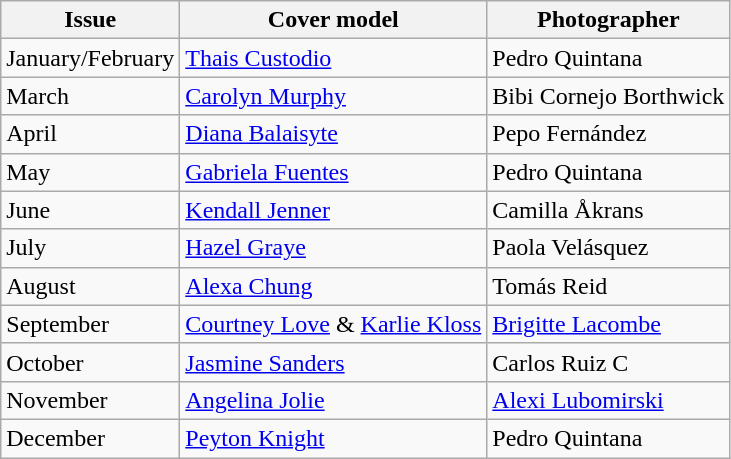<table class="sortable wikitable">
<tr>
<th>Issue</th>
<th>Cover model</th>
<th>Photographer</th>
</tr>
<tr>
<td>January/February</td>
<td><a href='#'>Thais Custodio</a></td>
<td>Pedro Quintana</td>
</tr>
<tr>
<td>March</td>
<td><a href='#'>Carolyn Murphy</a></td>
<td>Bibi Cornejo Borthwick</td>
</tr>
<tr>
<td>April</td>
<td><a href='#'>Diana Balaisyte</a></td>
<td>Pepo Fernández</td>
</tr>
<tr>
<td>May</td>
<td><a href='#'>Gabriela Fuentes</a></td>
<td>Pedro Quintana</td>
</tr>
<tr>
<td>June</td>
<td><a href='#'>Kendall Jenner</a></td>
<td>Camilla Åkrans</td>
</tr>
<tr>
<td>July</td>
<td><a href='#'>Hazel Graye</a></td>
<td>Paola Velásquez</td>
</tr>
<tr>
<td>August</td>
<td><a href='#'>Alexa Chung</a></td>
<td>Tomás Reid</td>
</tr>
<tr>
<td>September</td>
<td><a href='#'>Courtney Love</a> & <a href='#'>Karlie Kloss</a></td>
<td><a href='#'>Brigitte Lacombe</a></td>
</tr>
<tr>
<td>October</td>
<td><a href='#'>Jasmine Sanders</a></td>
<td>Carlos Ruiz C</td>
</tr>
<tr>
<td>November</td>
<td><a href='#'>Angelina Jolie</a></td>
<td><a href='#'>Alexi Lubomirski</a></td>
</tr>
<tr>
<td>December</td>
<td><a href='#'>Peyton Knight</a></td>
<td>Pedro Quintana</td>
</tr>
</table>
